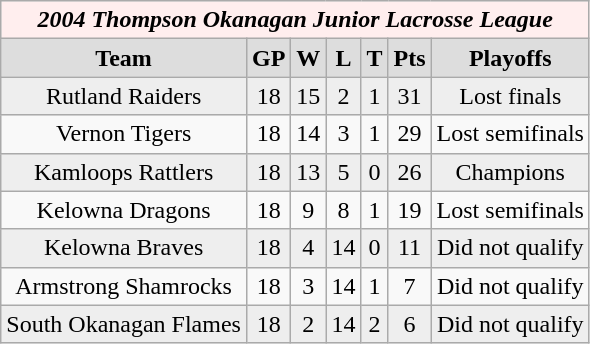<table class="wikitable">
<tr align="center" bgcolor="#ffeeee">
<td colspan="7"><strong><em>2004 Thompson Okanagan Junior Lacrosse League</em></strong></td>
</tr>
<tr align="center"  bgcolor="#dddddd">
<td><strong>Team </strong></td>
<td><strong> GP </strong></td>
<td><strong> W </strong></td>
<td><strong> L </strong></td>
<td><strong> T </strong></td>
<td><strong>Pts</strong></td>
<td><strong>Playoffs</strong></td>
</tr>
<tr align="center" bgcolor="#eeeeee">
<td>Rutland Raiders</td>
<td>18</td>
<td>15</td>
<td>2</td>
<td>1</td>
<td>31</td>
<td>Lost finals</td>
</tr>
<tr align="center">
<td>Vernon Tigers</td>
<td>18</td>
<td>14</td>
<td>3</td>
<td>1</td>
<td>29</td>
<td>Lost semifinals</td>
</tr>
<tr align="center" bgcolor="#eeeeee">
<td>Kamloops Rattlers</td>
<td>18</td>
<td>13</td>
<td>5</td>
<td>0</td>
<td>26</td>
<td>Champions</td>
</tr>
<tr align="center">
<td>Kelowna Dragons</td>
<td>18</td>
<td>9</td>
<td>8</td>
<td>1</td>
<td>19</td>
<td>Lost semifinals</td>
</tr>
<tr align="center" bgcolor="#eeeeee">
<td>Kelowna Braves</td>
<td>18</td>
<td>4</td>
<td>14</td>
<td>0</td>
<td>11</td>
<td>Did not qualify</td>
</tr>
<tr align="center">
<td>Armstrong Shamrocks</td>
<td>18</td>
<td>3</td>
<td>14</td>
<td>1</td>
<td>7</td>
<td>Did not qualify</td>
</tr>
<tr align="center" bgcolor="#eeeeee">
<td>South Okanagan Flames</td>
<td>18</td>
<td>2</td>
<td>14</td>
<td>2</td>
<td>6</td>
<td>Did not qualify</td>
</tr>
</table>
